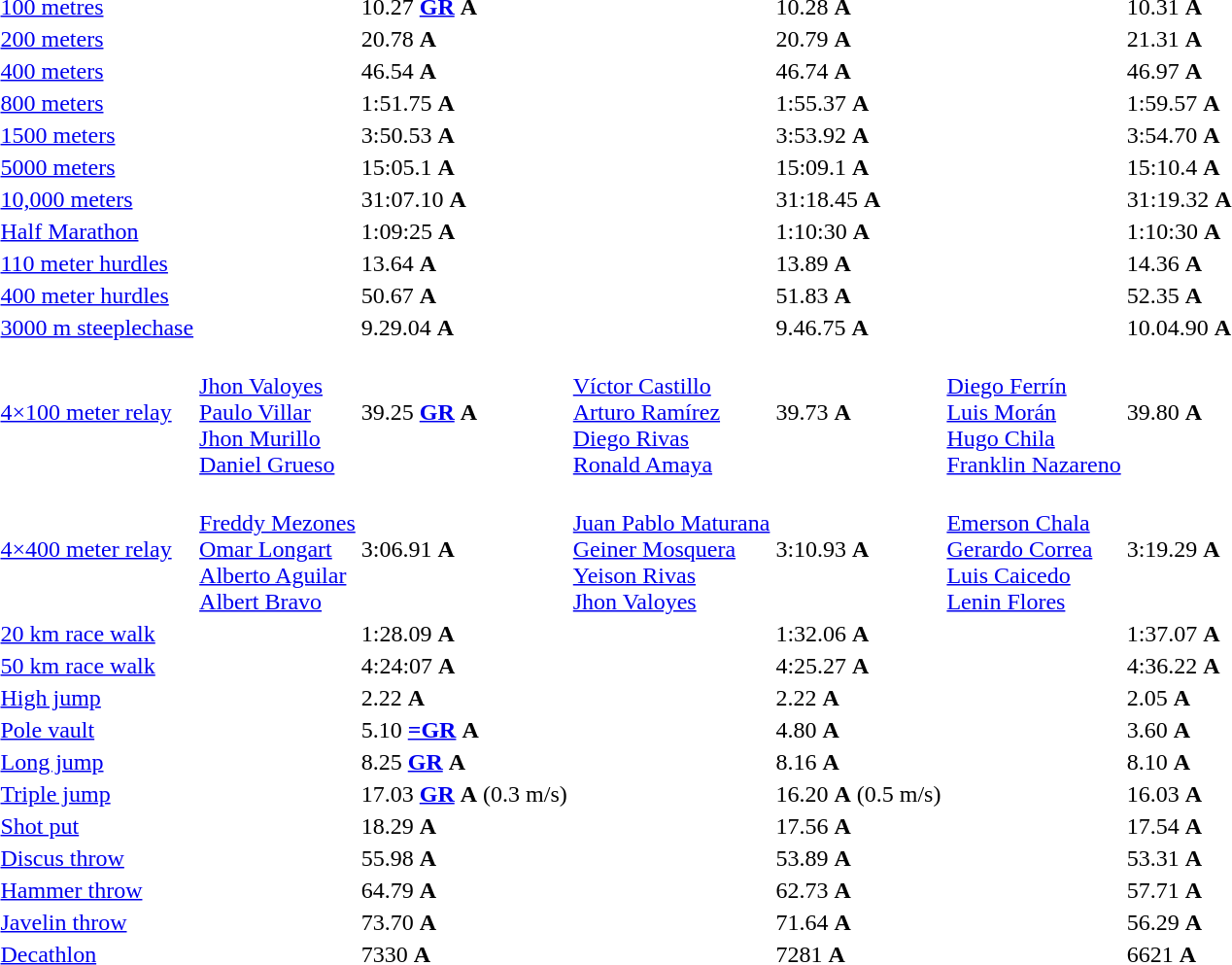<table>
<tr>
<td><a href='#'>100 metres</a></td>
<td></td>
<td>10.27 <strong><a href='#'>GR</a></strong> <strong>A</strong></td>
<td></td>
<td>10.28 <strong>A</strong></td>
<td></td>
<td>10.31 <strong>A</strong></td>
</tr>
<tr>
<td><a href='#'>200 meters</a></td>
<td></td>
<td>20.78 <strong>A</strong></td>
<td></td>
<td>20.79 <strong>A</strong></td>
<td></td>
<td>21.31 <strong>A</strong></td>
</tr>
<tr>
<td><a href='#'>400 meters</a></td>
<td></td>
<td>46.54 <strong>A</strong></td>
<td></td>
<td>46.74 <strong>A</strong></td>
<td></td>
<td>46.97 <strong>A</strong></td>
</tr>
<tr>
<td><a href='#'>800 meters</a></td>
<td></td>
<td>1:51.75 <strong>A</strong></td>
<td></td>
<td>1:55.37 <strong>A</strong></td>
<td></td>
<td>1:59.57 <strong>A</strong></td>
</tr>
<tr>
<td><a href='#'>1500 meters</a></td>
<td></td>
<td>3:50.53 <strong>A</strong></td>
<td></td>
<td>3:53.92 <strong>A</strong></td>
<td></td>
<td>3:54.70 <strong>A</strong></td>
</tr>
<tr>
<td><a href='#'>5000 meters</a></td>
<td></td>
<td>15:05.1 <strong>A</strong></td>
<td></td>
<td>15:09.1 <strong>A</strong></td>
<td></td>
<td>15:10.4 <strong>A</strong></td>
</tr>
<tr>
<td><a href='#'>10,000 meters</a></td>
<td></td>
<td>31:07.10 <strong>A</strong></td>
<td></td>
<td>31:18.45 <strong>A</strong></td>
<td></td>
<td>31:19.32 <strong>A</strong></td>
</tr>
<tr>
<td><a href='#'>Half Marathon</a></td>
<td></td>
<td>1:09:25 <strong>A</strong></td>
<td></td>
<td>1:10:30 <strong>A</strong></td>
<td></td>
<td>1:10:30 <strong>A</strong></td>
</tr>
<tr>
<td><a href='#'>110 meter hurdles</a></td>
<td></td>
<td>13.64 <strong>A</strong></td>
<td></td>
<td>13.89 <strong>A</strong></td>
<td></td>
<td>14.36 <strong>A</strong></td>
</tr>
<tr>
<td><a href='#'>400 meter hurdles</a></td>
<td></td>
<td>50.67 <strong>A</strong></td>
<td></td>
<td>51.83 <strong>A</strong></td>
<td></td>
<td>52.35 <strong>A</strong></td>
</tr>
<tr>
<td><a href='#'>3000 m steeplechase</a></td>
<td></td>
<td>9.29.04 <strong>A</strong></td>
<td></td>
<td>9.46.75 <strong>A</strong></td>
<td></td>
<td>10.04.90 <strong>A</strong></td>
</tr>
<tr>
<td><a href='#'>4×100 meter relay</a></td>
<td> <br><a href='#'>Jhon Valoyes</a>  <br><a href='#'>Paulo Villar</a> <br><a href='#'>Jhon Murillo</a> <br><a href='#'>Daniel Grueso</a></td>
<td>39.25 <strong><a href='#'>GR</a></strong> <strong>A</strong></td>
<td> <br><a href='#'>Víctor Castillo</a>  <br><a href='#'>Arturo Ramírez</a> <br><a href='#'>Diego Rivas</a> <br><a href='#'>Ronald Amaya</a></td>
<td>39.73 <strong>A</strong></td>
<td> <br><a href='#'>Diego Ferrín</a>  <br><a href='#'>Luis Morán</a> <br><a href='#'>Hugo Chila</a> <br><a href='#'>Franklin Nazareno</a></td>
<td>39.80 <strong>A</strong></td>
</tr>
<tr>
<td><a href='#'>4×400 meter relay</a></td>
<td> <br><a href='#'>Freddy Mezones</a> <br><a href='#'>Omar Longart</a>  <br><a href='#'>Alberto Aguilar</a> <br><a href='#'>Albert Bravo</a></td>
<td>3:06.91 <strong>A</strong></td>
<td> <br><a href='#'>Juan Pablo Maturana</a>  <br><a href='#'>Geiner Mosquera</a> <br><a href='#'>Yeison Rivas</a> <br><a href='#'>Jhon Valoyes</a></td>
<td>3:10.93 <strong>A</strong></td>
<td> <br><a href='#'>Emerson Chala</a>  <br><a href='#'>Gerardo Correa</a> <br><a href='#'>Luis Caicedo</a> <br><a href='#'>Lenin Flores</a></td>
<td>3:19.29 <strong>A</strong></td>
</tr>
<tr>
<td><a href='#'>20 km race walk</a></td>
<td></td>
<td>1:28.09 <strong>A</strong></td>
<td></td>
<td>1:32.06 <strong>A</strong></td>
<td></td>
<td>1:37.07 <strong>A</strong></td>
</tr>
<tr>
<td><a href='#'>50 km race walk</a></td>
<td></td>
<td>4:24:07 <strong>A</strong></td>
<td></td>
<td>4:25.27 <strong>A</strong></td>
<td></td>
<td>4:36.22 <strong>A</strong></td>
</tr>
<tr>
<td><a href='#'>High jump</a></td>
<td></td>
<td>2.22 <strong>A</strong></td>
<td></td>
<td>2.22 <strong>A</strong></td>
<td> <br> </td>
<td>2.05 <strong>A</strong></td>
</tr>
<tr>
<td><a href='#'>Pole vault</a></td>
<td></td>
<td>5.10 <strong><a href='#'>=GR</a></strong> <strong>A</strong></td>
<td></td>
<td>4.80 <strong>A</strong></td>
<td></td>
<td>3.60 <strong>A</strong></td>
</tr>
<tr>
<td><a href='#'>Long jump</a></td>
<td></td>
<td>8.25 <strong><a href='#'>GR</a></strong> <strong>A</strong></td>
<td></td>
<td>8.16 <strong>A</strong></td>
<td></td>
<td>8.10 <strong>A</strong></td>
</tr>
<tr>
<td><a href='#'>Triple jump</a></td>
<td></td>
<td>17.03 <strong><a href='#'>GR</a></strong> <strong>A</strong> (0.3 m/s)</td>
<td></td>
<td>16.20 <strong>A</strong> (0.5 m/s)</td>
<td></td>
<td>16.03 <strong>A</strong></td>
</tr>
<tr>
<td><a href='#'>Shot put</a></td>
<td></td>
<td>18.29 <strong>A</strong></td>
<td></td>
<td>17.56 <strong>A</strong></td>
<td></td>
<td>17.54 <strong>A</strong></td>
</tr>
<tr>
<td><a href='#'>Discus throw</a></td>
<td></td>
<td>55.98 <strong>A</strong></td>
<td></td>
<td>53.89 <strong>A</strong></td>
<td></td>
<td>53.31 <strong>A</strong></td>
</tr>
<tr>
<td><a href='#'>Hammer throw</a></td>
<td></td>
<td>64.79 <strong>A</strong></td>
<td></td>
<td>62.73 <strong>A</strong></td>
<td></td>
<td>57.71 <strong>A</strong></td>
</tr>
<tr>
<td><a href='#'>Javelin throw</a></td>
<td></td>
<td>73.70 <strong>A</strong></td>
<td></td>
<td>71.64 <strong>A</strong></td>
<td></td>
<td>56.29 <strong>A</strong></td>
</tr>
<tr>
<td><a href='#'>Decathlon</a></td>
<td></td>
<td>7330 <strong>A</strong></td>
<td></td>
<td>7281 <strong>A</strong></td>
<td></td>
<td>6621 <strong>A</strong></td>
</tr>
</table>
